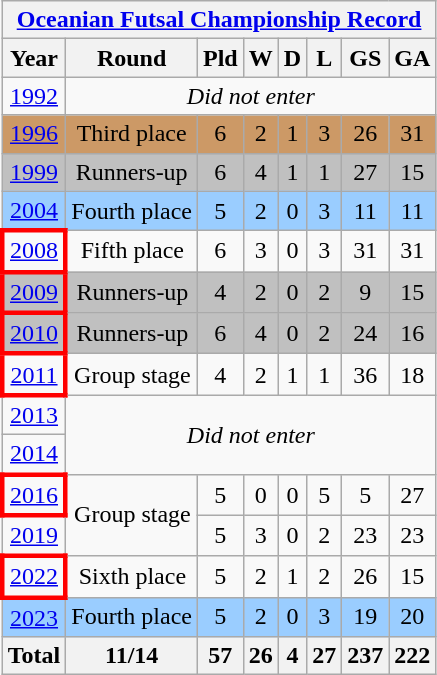<table class="wikitable" style="text-align: center;">
<tr>
<th colspan=8><a href='#'>Oceanian Futsal Championship Record</a></th>
</tr>
<tr>
<th>Year</th>
<th>Round</th>
<th>Pld</th>
<th>W</th>
<th>D</th>
<th>L</th>
<th>GS</th>
<th>GA</th>
</tr>
<tr>
<td> <a href='#'>1992</a></td>
<td colspan=7><em>Did not enter</em></td>
</tr>
<tr bgcolor="#cc9966">
<td> <a href='#'>1996</a></td>
<td>Third place</td>
<td>6</td>
<td>2</td>
<td>1</td>
<td>3</td>
<td>26</td>
<td>31</td>
</tr>
<tr bgcolor=silver>
<td> <a href='#'>1999</a></td>
<td>Runners-up</td>
<td>6</td>
<td>4</td>
<td>1</td>
<td>1</td>
<td>27</td>
<td>15</td>
</tr>
<tr bgcolor=#9acdff>
<td> <a href='#'>2004</a></td>
<td>Fourth place</td>
<td>5</td>
<td>2</td>
<td>0</td>
<td>3</td>
<td>11</td>
<td>11</td>
</tr>
<tr>
<td style="border: 3px solid red"> <a href='#'>2008</a></td>
<td>Fifth place</td>
<td>6</td>
<td>3</td>
<td>0</td>
<td>3</td>
<td>31</td>
<td>31</td>
</tr>
<tr bgcolor=silver>
<td style="border: 3px solid red"> <a href='#'>2009</a></td>
<td>Runners-up</td>
<td>4</td>
<td>2</td>
<td>0</td>
<td>2</td>
<td>9</td>
<td>15</td>
</tr>
<tr bgcolor=silver>
<td style="border: 3px solid red"> <a href='#'>2010</a></td>
<td>Runners-up</td>
<td>6</td>
<td>4</td>
<td>0</td>
<td>2</td>
<td>24</td>
<td>16</td>
</tr>
<tr>
<td style="border: 3px solid red"> <a href='#'>2011</a></td>
<td>Group stage</td>
<td>4</td>
<td>2</td>
<td>1</td>
<td>1</td>
<td>36</td>
<td>18</td>
</tr>
<tr>
<td> <a href='#'>2013</a></td>
<td colspan=7 rowspan=2><em>Did not enter</em></td>
</tr>
<tr>
<td> <a href='#'>2014</a></td>
</tr>
<tr>
<td style="border: 3px solid red"> <a href='#'>2016</a></td>
<td rowspan=2>Group stage</td>
<td>5</td>
<td>0</td>
<td>0</td>
<td>5</td>
<td>5</td>
<td>27</td>
</tr>
<tr>
<td> <a href='#'>2019</a></td>
<td>5</td>
<td>3</td>
<td>0</td>
<td>2</td>
<td>23</td>
<td>23</td>
</tr>
<tr>
<td style="border: 3px solid red"> <a href='#'>2022</a></td>
<td>Sixth place</td>
<td>5</td>
<td>2</td>
<td>1</td>
<td>2</td>
<td>26</td>
<td>15</td>
</tr>
<tr bgcolor=#9acdff>
<td> <a href='#'>2023</a></td>
<td>Fourth place</td>
<td>5</td>
<td>2</td>
<td>0</td>
<td>3</td>
<td>19</td>
<td>20</td>
</tr>
<tr>
<th><strong>Total</strong></th>
<th>11/14</th>
<th>57</th>
<th>26</th>
<th>4</th>
<th>27</th>
<th>237</th>
<th>222</th>
</tr>
</table>
